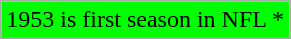<table class="wikitable">
<tr>
<td style="background-color:#00FF00;">1953 is first season in NFL *</td>
</tr>
</table>
